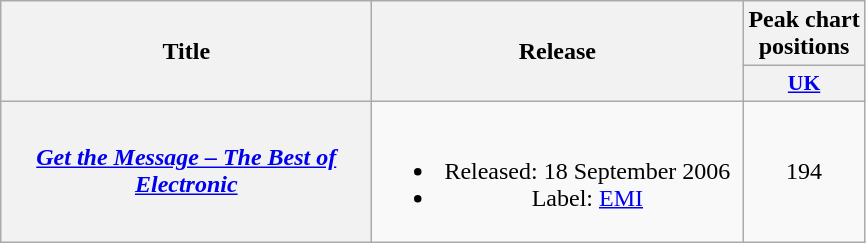<table class="wikitable plainrowheaders" style="text-align:center;">
<tr>
<th scope="col" rowspan="2" style="width:15em;">Title</th>
<th scope="col" rowspan="2" style="width:15em;">Release</th>
<th colspan="1">Peak chart<br>positions</th>
</tr>
<tr>
<th scope="col" style=font-size:90%;"><a href='#'>UK</a> <br></th>
</tr>
<tr>
<th scope="row"><em><a href='#'>Get the Message – The Best of Electronic</a></em></th>
<td><br><ul><li>Released: 18 September 2006</li><li>Label: <a href='#'>EMI</a></li></ul></td>
<td>194</td>
</tr>
</table>
